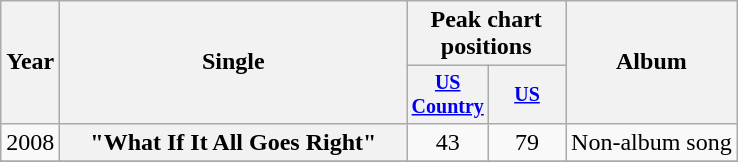<table class="wikitable plainrowheaders" style="text-align:center;">
<tr>
<th rowspan="2">Year</th>
<th rowspan="2" style="width:14em;">Single</th>
<th colspan="2">Peak chart<br>positions</th>
<th rowspan="2">Album</th>
</tr>
<tr style="font-size:smaller;">
<th width="45"><a href='#'>US Country</a></th>
<th width="45"><a href='#'>US</a></th>
</tr>
<tr>
<td>2008</td>
<th scope="row">"What If It All Goes Right"</th>
<td>43</td>
<td>79</td>
<td align="left">Non-album song</td>
</tr>
<tr>
</tr>
</table>
